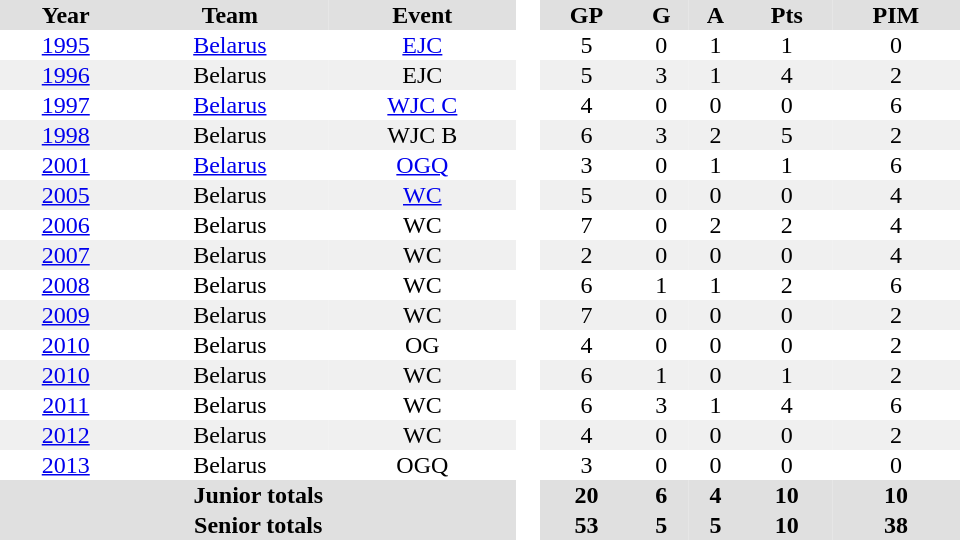<table border="0" cellpadding="1" cellspacing="0" style="text-align:center; width:40em">
<tr ALIGN="center" bgcolor="#e0e0e0">
<th>Year</th>
<th>Team</th>
<th>Event</th>
<th ALIGN="center" rowspan="99" bgcolor="#ffffff"> </th>
<th>GP</th>
<th>G</th>
<th>A</th>
<th>Pts</th>
<th>PIM</th>
</tr>
<tr>
<td><a href='#'>1995</a></td>
<td><a href='#'>Belarus</a></td>
<td><a href='#'>EJC</a></td>
<td>5</td>
<td>0</td>
<td>1</td>
<td>1</td>
<td>0</td>
</tr>
<tr bgcolor="#f0f0f0">
<td><a href='#'>1996</a></td>
<td>Belarus</td>
<td>EJC</td>
<td>5</td>
<td>3</td>
<td>1</td>
<td>4</td>
<td>2</td>
</tr>
<tr>
<td><a href='#'>1997</a></td>
<td><a href='#'>Belarus</a></td>
<td><a href='#'>WJC C</a></td>
<td>4</td>
<td>0</td>
<td>0</td>
<td>0</td>
<td>6</td>
</tr>
<tr bgcolor="#f0f0f0">
<td><a href='#'>1998</a></td>
<td>Belarus</td>
<td>WJC B</td>
<td>6</td>
<td>3</td>
<td>2</td>
<td>5</td>
<td>2</td>
</tr>
<tr>
<td><a href='#'>2001</a></td>
<td><a href='#'>Belarus</a></td>
<td><a href='#'>OGQ</a></td>
<td>3</td>
<td>0</td>
<td>1</td>
<td>1</td>
<td>6</td>
</tr>
<tr bgcolor="#f0f0f0">
<td><a href='#'>2005</a></td>
<td>Belarus</td>
<td><a href='#'>WC</a></td>
<td>5</td>
<td>0</td>
<td>0</td>
<td>0</td>
<td>4</td>
</tr>
<tr>
<td><a href='#'>2006</a></td>
<td>Belarus</td>
<td>WC</td>
<td>7</td>
<td>0</td>
<td>2</td>
<td>2</td>
<td>4</td>
</tr>
<tr bgcolor="#f0f0f0">
<td><a href='#'>2007</a></td>
<td>Belarus</td>
<td>WC</td>
<td>2</td>
<td>0</td>
<td>0</td>
<td>0</td>
<td>4</td>
</tr>
<tr>
<td><a href='#'>2008</a></td>
<td>Belarus</td>
<td>WC</td>
<td>6</td>
<td>1</td>
<td>1</td>
<td>2</td>
<td>6</td>
</tr>
<tr bgcolor="#f0f0f0">
<td><a href='#'>2009</a></td>
<td>Belarus</td>
<td>WC</td>
<td>7</td>
<td>0</td>
<td>0</td>
<td>0</td>
<td>2</td>
</tr>
<tr>
<td><a href='#'>2010</a></td>
<td>Belarus</td>
<td>OG</td>
<td>4</td>
<td>0</td>
<td>0</td>
<td>0</td>
<td>2</td>
</tr>
<tr bgcolor="#f0f0f0">
<td><a href='#'>2010</a></td>
<td>Belarus</td>
<td>WC</td>
<td>6</td>
<td>1</td>
<td>0</td>
<td>1</td>
<td>2</td>
</tr>
<tr>
<td><a href='#'>2011</a></td>
<td>Belarus</td>
<td>WC</td>
<td>6</td>
<td>3</td>
<td>1</td>
<td>4</td>
<td>6</td>
</tr>
<tr bgcolor="#f0f0f0">
<td><a href='#'>2012</a></td>
<td>Belarus</td>
<td>WC</td>
<td>4</td>
<td>0</td>
<td>0</td>
<td>0</td>
<td>2</td>
</tr>
<tr>
<td><a href='#'>2013</a></td>
<td>Belarus</td>
<td>OGQ</td>
<td>3</td>
<td>0</td>
<td>0</td>
<td>0</td>
<td>0</td>
</tr>
<tr bgcolor="#e0e0e0">
<th colspan="3">Junior totals</th>
<th>20</th>
<th>6</th>
<th>4</th>
<th>10</th>
<th>10</th>
</tr>
<tr bgcolor="#e0e0e0">
<th colspan="3">Senior totals</th>
<th>53</th>
<th>5</th>
<th>5</th>
<th>10</th>
<th>38</th>
</tr>
</table>
